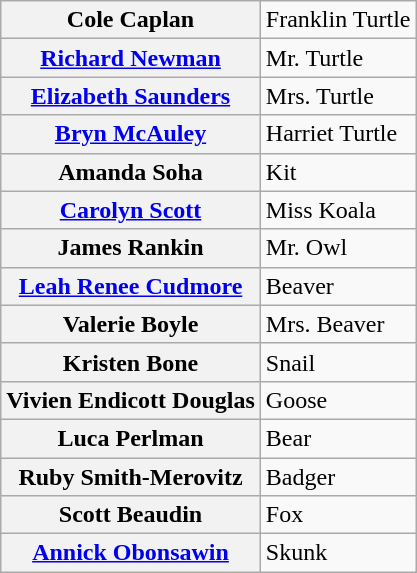<table class="wikitable">
<tr>
<th>Cole Caplan</th>
<td>Franklin Turtle</td>
</tr>
<tr>
<th><a href='#'>Richard Newman</a></th>
<td>Mr. Turtle</td>
</tr>
<tr>
<th><a href='#'>Elizabeth Saunders</a></th>
<td>Mrs. Turtle</td>
</tr>
<tr>
<th><a href='#'>Bryn McAuley</a></th>
<td>Harriet Turtle</td>
</tr>
<tr>
<th>Amanda Soha</th>
<td>Kit</td>
</tr>
<tr>
<th><a href='#'>Carolyn Scott</a></th>
<td>Miss Koala</td>
</tr>
<tr>
<th>James Rankin</th>
<td>Mr. Owl</td>
</tr>
<tr>
<th><a href='#'>Leah Renee Cudmore</a></th>
<td>Beaver</td>
</tr>
<tr>
<th>Valerie Boyle</th>
<td>Mrs. Beaver</td>
</tr>
<tr>
<th>Kristen Bone</th>
<td>Snail</td>
</tr>
<tr>
<th>Vivien Endicott Douglas</th>
<td>Goose</td>
</tr>
<tr>
<th>Luca Perlman</th>
<td>Bear</td>
</tr>
<tr>
<th>Ruby Smith-Merovitz</th>
<td>Badger</td>
</tr>
<tr>
<th>Scott Beaudin</th>
<td>Fox</td>
</tr>
<tr>
<th><a href='#'>Annick Obonsawin</a></th>
<td>Skunk</td>
</tr>
</table>
